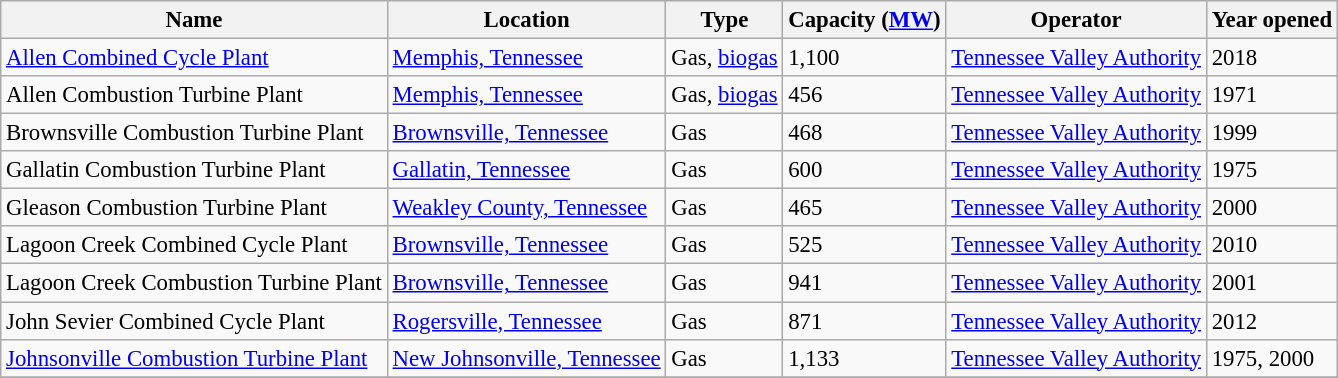<table class="wikitable sortable" style="font-size:95%;">
<tr>
<th>Name</th>
<th>Location</th>
<th>Type</th>
<th>Capacity (<a href='#'>MW</a>)</th>
<th>Operator</th>
<th>Year opened</th>
</tr>
<tr>
<td><a href='#'>Allen Combined Cycle Plant</a></td>
<td><a href='#'>Memphis, Tennessee</a></td>
<td>Gas, <a href='#'>biogas</a></td>
<td>1,100</td>
<td><a href='#'>Tennessee Valley Authority</a></td>
<td>2018</td>
</tr>
<tr>
<td>Allen Combustion Turbine Plant</td>
<td><a href='#'>Memphis, Tennessee</a></td>
<td>Gas, <a href='#'>biogas</a></td>
<td>456</td>
<td><a href='#'>Tennessee Valley Authority</a></td>
<td>1971</td>
</tr>
<tr>
<td>Brownsville Combustion Turbine Plant</td>
<td><a href='#'>Brownsville, Tennessee</a></td>
<td>Gas</td>
<td>468</td>
<td><a href='#'>Tennessee Valley Authority</a></td>
<td>1999</td>
</tr>
<tr>
<td>Gallatin Combustion Turbine Plant</td>
<td><a href='#'>Gallatin, Tennessee</a></td>
<td>Gas</td>
<td>600</td>
<td><a href='#'>Tennessee Valley Authority</a></td>
<td>1975</td>
</tr>
<tr>
<td>Gleason Combustion Turbine Plant</td>
<td><a href='#'>Weakley County, Tennessee</a></td>
<td>Gas</td>
<td>465</td>
<td><a href='#'>Tennessee Valley Authority</a></td>
<td>2000</td>
</tr>
<tr>
<td>Lagoon Creek Combined Cycle Plant</td>
<td><a href='#'>Brownsville, Tennessee</a></td>
<td>Gas</td>
<td>525</td>
<td><a href='#'>Tennessee Valley Authority</a></td>
<td>2010</td>
</tr>
<tr>
<td>Lagoon Creek Combustion Turbine Plant</td>
<td><a href='#'>Brownsville, Tennessee</a></td>
<td>Gas</td>
<td>941</td>
<td><a href='#'>Tennessee Valley Authority</a></td>
<td>2001</td>
</tr>
<tr>
<td>John Sevier Combined Cycle Plant</td>
<td><a href='#'>Rogersville, Tennessee</a></td>
<td>Gas</td>
<td>871</td>
<td><a href='#'>Tennessee Valley Authority</a></td>
<td>2012</td>
</tr>
<tr>
<td><a href='#'>Johnsonville Combustion Turbine Plant</a></td>
<td><a href='#'>New Johnsonville, Tennessee</a></td>
<td>Gas</td>
<td>1,133</td>
<td><a href='#'>Tennessee Valley Authority</a></td>
<td>1975, 2000</td>
</tr>
<tr>
</tr>
</table>
